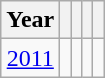<table class="wikitable" style="text-align: center;">
<tr>
<th>Year</th>
<th></th>
<th></th>
<th></th>
<th></th>
</tr>
<tr>
<td><a href='#'>2011</a></td>
<td><strong></strong></td>
<td></td>
<td></td>
<td></td>
</tr>
</table>
